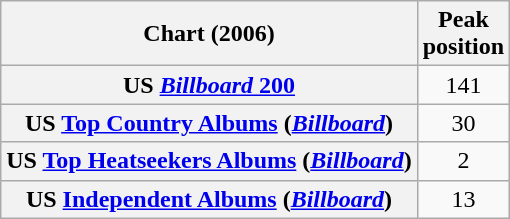<table class="wikitable sortable plainrowheaders" style="text-align:center">
<tr>
<th scope="col">Chart (2006)</th>
<th scope="col">Peak<br> position</th>
</tr>
<tr>
<th scope="row">US <a href='#'><em>Billboard</em> 200</a></th>
<td>141</td>
</tr>
<tr>
<th scope="row">US <a href='#'>Top Country Albums</a> (<em><a href='#'>Billboard</a></em>)</th>
<td>30</td>
</tr>
<tr>
<th scope="row">US <a href='#'>Top Heatseekers Albums</a> (<em><a href='#'>Billboard</a></em>)</th>
<td>2</td>
</tr>
<tr>
<th scope="row">US <a href='#'>Independent Albums</a> (<em><a href='#'>Billboard</a></em>)</th>
<td>13</td>
</tr>
</table>
